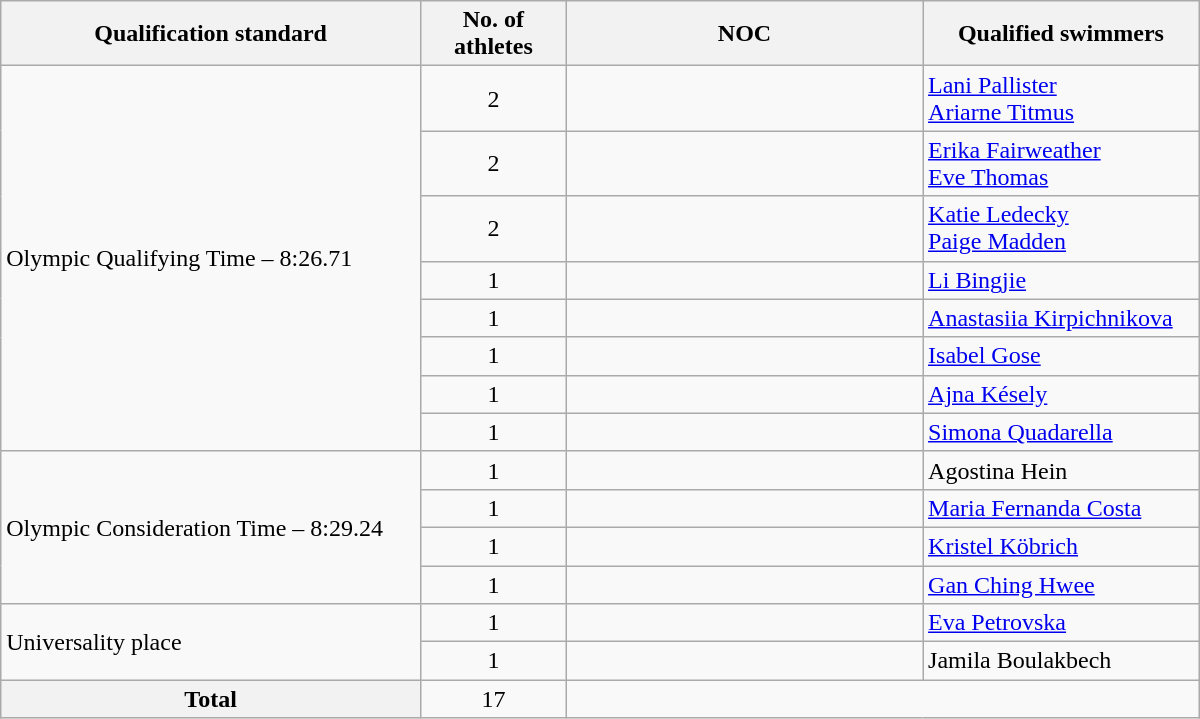<table class=wikitable style="text-align:left" width=800>
<tr>
<th scope="col">Qualification standard</th>
<th scope="col" width =90>No. of athletes</th>
<th scope="col" width =230>NOC</th>
<th scope="col">Qualified swimmers</th>
</tr>
<tr>
<td rowspan=8>Olympic Qualifying Time – 8:26.71</td>
<td align=center>2</td>
<td></td>
<td><a href='#'>Lani Pallister</a><br><a href='#'>Ariarne Titmus</a></td>
</tr>
<tr>
<td align=center>2</td>
<td></td>
<td><a href='#'>Erika Fairweather</a><br><a href='#'>Eve Thomas</a></td>
</tr>
<tr>
<td align=center>2</td>
<td></td>
<td><a href='#'>Katie Ledecky</a><br><a href='#'>Paige Madden</a></td>
</tr>
<tr>
<td align=center>1</td>
<td></td>
<td><a href='#'>Li Bingjie</a></td>
</tr>
<tr>
<td align=center>1</td>
<td></td>
<td><a href='#'>Anastasiia Kirpichnikova</a></td>
</tr>
<tr>
<td align=center>1</td>
<td></td>
<td><a href='#'>Isabel Gose</a></td>
</tr>
<tr>
<td align=center>1</td>
<td></td>
<td><a href='#'>Ajna Késely</a></td>
</tr>
<tr>
<td align=center>1</td>
<td></td>
<td><a href='#'>Simona Quadarella</a></td>
</tr>
<tr>
<td rowspan=4>Olympic Consideration Time – 8:29.24</td>
<td align=center>1</td>
<td></td>
<td>Agostina Hein</td>
</tr>
<tr>
<td align=center>1</td>
<td></td>
<td><a href='#'>Maria Fernanda Costa</a></td>
</tr>
<tr>
<td align=center>1</td>
<td></td>
<td><a href='#'>Kristel Köbrich</a></td>
</tr>
<tr>
<td align=center>1</td>
<td></td>
<td><a href='#'>Gan Ching Hwee</a></td>
</tr>
<tr>
<td rowspan=2>Universality place</td>
<td align=center>1</td>
<td></td>
<td><a href='#'>Eva Petrovska</a></td>
</tr>
<tr>
<td align=center>1</td>
<td></td>
<td>Jamila Boulakbech</td>
</tr>
<tr>
<th scope="row">Total</th>
<td align=center>17</td>
<td colspan=2></td>
</tr>
</table>
